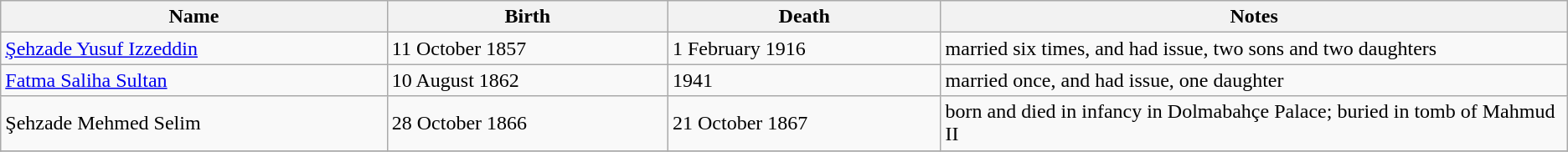<table class="wikitable">
<tr>
<th>Name</th>
<th>Birth</th>
<th>Death</th>
<th style="width:40%;">Notes</th>
</tr>
<tr>
<td><a href='#'>Şehzade Yusuf Izzeddin</a></td>
<td>11 October 1857 </td>
<td>1 February 1916</td>
<td>married six times, and had issue, two sons and two daughters</td>
</tr>
<tr>
<td><a href='#'>Fatma Saliha Sultan</a></td>
<td>10 August 1862 </td>
<td>1941</td>
<td>married once, and had issue, one daughter</td>
</tr>
<tr>
<td>Şehzade Mehmed Selim</td>
<td>28 October 1866</td>
<td>21 October 1867</td>
<td>born and died in infancy in Dolmabahçe Palace; buried in tomb of Mahmud II</td>
</tr>
<tr>
</tr>
</table>
